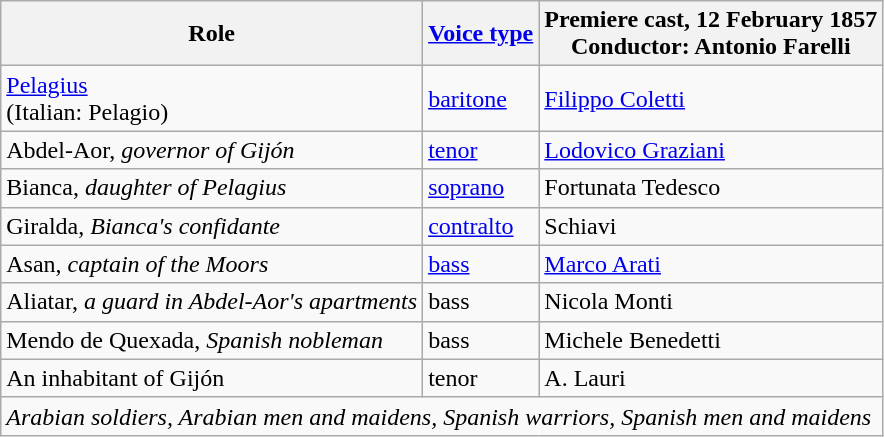<table class=wikitable>
<tr>
<th>Role</th>
<th><a href='#'>Voice type</a></th>
<th>Premiere cast, 12 February 1857<br>Conductor: Antonio Farelli</th>
</tr>
<tr>
<td><a href='#'>Pelagius</a><br>(Italian: Pelagio)</td>
<td><a href='#'>baritone</a></td>
<td><a href='#'>Filippo Coletti</a></td>
</tr>
<tr>
<td>Abdel-Aor, <em>governor of Gijón</em></td>
<td><a href='#'>tenor</a></td>
<td><a href='#'>Lodovico Graziani</a></td>
</tr>
<tr>
<td>Bianca, <em>daughter of Pelagius</em></td>
<td><a href='#'>soprano</a></td>
<td>Fortunata Tedesco</td>
</tr>
<tr>
<td>Giralda, <em>Bianca's confidante</em></td>
<td><a href='#'>contralto</a></td>
<td>Schiavi</td>
</tr>
<tr>
<td>Asan, <em>captain of the Moors</em></td>
<td><a href='#'>bass</a></td>
<td><a href='#'>Marco Arati</a></td>
</tr>
<tr>
<td>Aliatar, <em>a guard in Abdel-Aor's apartments</em></td>
<td>bass</td>
<td>Nicola Monti</td>
</tr>
<tr>
<td>Mendo de Quexada, <em>Spanish nobleman</em></td>
<td>bass</td>
<td>Michele Benedetti</td>
</tr>
<tr>
<td>An inhabitant of Gijón</td>
<td>tenor</td>
<td>A. Lauri</td>
</tr>
<tr>
<td colspan="3"><em>Arabian soldiers, Arabian men and maidens, Spanish warriors, Spanish men and maidens</em></td>
</tr>
</table>
